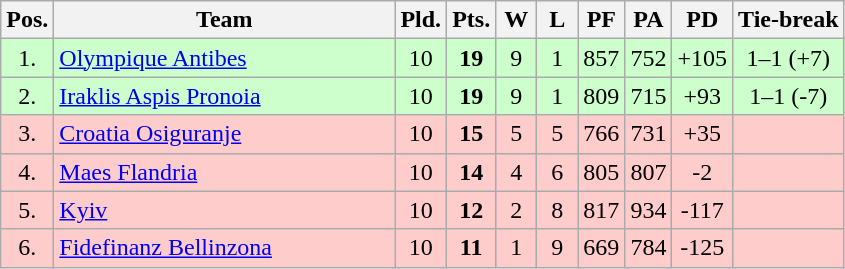<table class="wikitable" style="text-align:center">
<tr>
<th width=15>Pos.</th>
<th width=220>Team</th>
<th width=20>Pld.</th>
<th width=20>Pts.</th>
<th width=20>W</th>
<th width=20>L</th>
<th width=20>PF</th>
<th width=20>PA</th>
<th width=20>PD</th>
<th>Tie-break</th>
</tr>
<tr style="background: #ccffcc;">
<td>1.</td>
<td align=left> <a href='#'>Olympique Antibes</a></td>
<td>10</td>
<td><strong>19</strong></td>
<td>9</td>
<td>1</td>
<td>857</td>
<td>752</td>
<td>+105</td>
<td>1–1 (+7)</td>
</tr>
<tr style="background: #ccffcc;">
<td>2.</td>
<td align=left> <a href='#'>Iraklis Aspis Pronoia</a></td>
<td>10</td>
<td><strong>19</strong></td>
<td>9</td>
<td>1</td>
<td>809</td>
<td>715</td>
<td>+93</td>
<td>1–1 (-7)</td>
</tr>
<tr style="background: #ffcccc;">
<td>3.</td>
<td align=left> <a href='#'>Croatia Osiguranje</a></td>
<td>10</td>
<td><strong>15</strong></td>
<td>5</td>
<td>5</td>
<td>766</td>
<td>731</td>
<td>+35</td>
<td></td>
</tr>
<tr style="background: #ffcccc;">
<td>4.</td>
<td align=left> <a href='#'>Maes Flandria</a></td>
<td>10</td>
<td><strong>14</strong></td>
<td>4</td>
<td>6</td>
<td>805</td>
<td>807</td>
<td>-2</td>
<td></td>
</tr>
<tr style="background: #ffcccc;">
<td>5.</td>
<td align=left> <a href='#'>Kyiv</a></td>
<td>10</td>
<td><strong>12</strong></td>
<td>2</td>
<td>8</td>
<td>817</td>
<td>934</td>
<td>-117</td>
<td></td>
</tr>
<tr style="background: #ffcccc;">
<td>6.</td>
<td align=left> <a href='#'>Fidefinanz Bellinzona</a></td>
<td>10</td>
<td><strong>11</strong></td>
<td>1</td>
<td>9</td>
<td>669</td>
<td>784</td>
<td>-125</td>
<td></td>
</tr>
</table>
